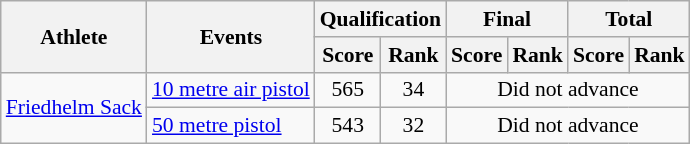<table class=wikitable style=font-size:90%>
<tr>
<th rowspan=2>Athlete</th>
<th rowspan=2>Events</th>
<th colspan=2>Qualification</th>
<th colspan=2>Final</th>
<th colspan=2>Total</th>
</tr>
<tr>
<th>Score</th>
<th>Rank</th>
<th>Score</th>
<th>Rank</th>
<th>Score</th>
<th>Rank</th>
</tr>
<tr>
<td rowspan=2><a href='#'>Friedhelm Sack</a></td>
<td><a href='#'>10 metre air pistol</a></td>
<td align=center>565</td>
<td align=center>34</td>
<td colspan=4 align=center>Did not advance</td>
</tr>
<tr>
<td><a href='#'>50 metre pistol</a></td>
<td align=center>543</td>
<td align=center>32</td>
<td colspan=4 align=center>Did not advance</td>
</tr>
</table>
